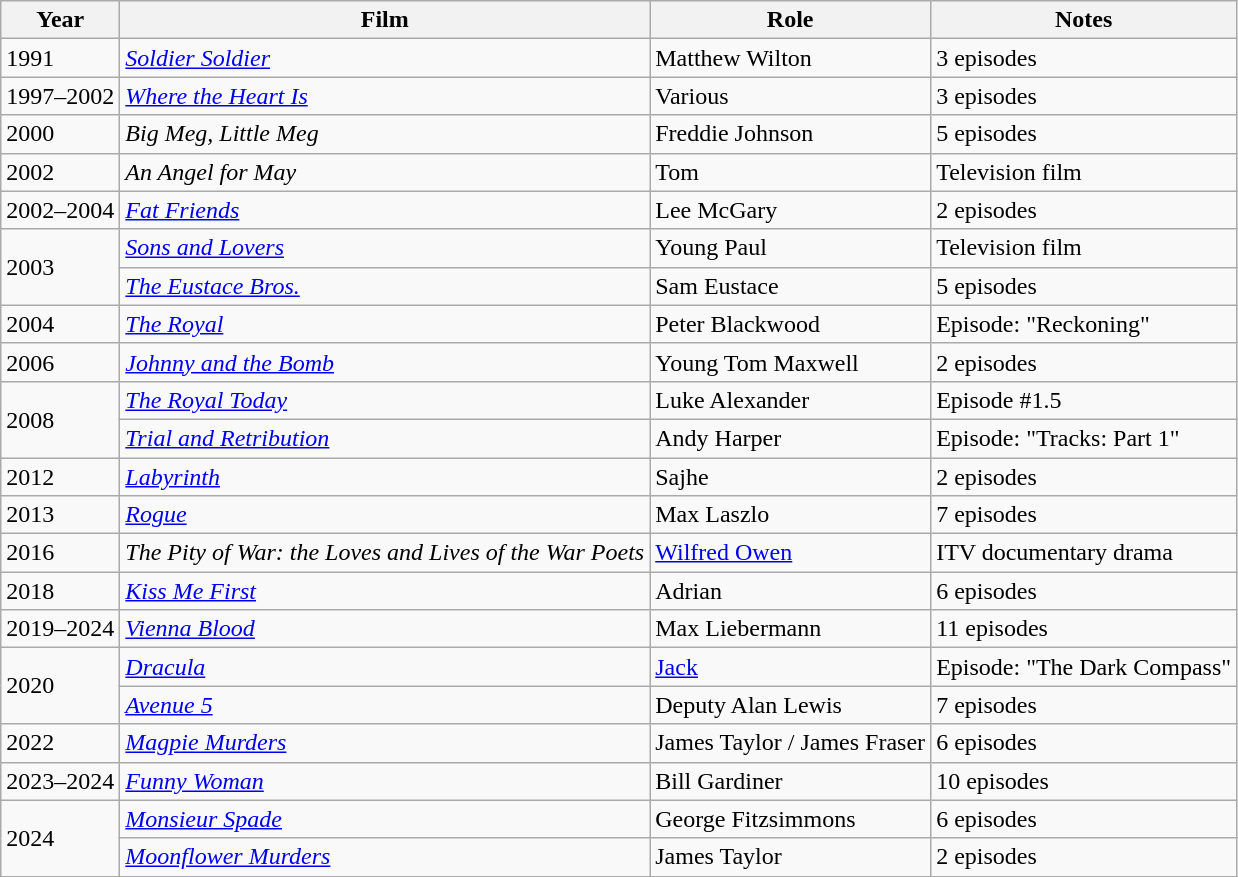<table class="wikitable">
<tr>
<th>Year</th>
<th>Film</th>
<th>Role</th>
<th>Notes</th>
</tr>
<tr>
<td>1991</td>
<td><em><a href='#'>Soldier Soldier</a></em></td>
<td>Matthew Wilton</td>
<td>3 episodes</td>
</tr>
<tr>
<td>1997–2002</td>
<td><a href='#'><em>Where the Heart Is</em></a></td>
<td>Various</td>
<td>3 episodes</td>
</tr>
<tr>
<td>2000</td>
<td><em>Big Meg, Little Meg</em></td>
<td>Freddie Johnson</td>
<td>5 episodes</td>
</tr>
<tr>
<td>2002</td>
<td><em>An Angel for May</em></td>
<td>Tom</td>
<td>Television film</td>
</tr>
<tr>
<td>2002–2004</td>
<td><em><a href='#'>Fat Friends</a></em></td>
<td>Lee McGary</td>
<td>2 episodes</td>
</tr>
<tr>
<td rowspan="2">2003</td>
<td><em><a href='#'>Sons and Lovers</a></em></td>
<td>Young Paul</td>
<td>Television film</td>
</tr>
<tr>
<td><em><a href='#'>The Eustace Bros.</a></em></td>
<td>Sam Eustace</td>
<td>5 episodes</td>
</tr>
<tr>
<td>2004</td>
<td><em><a href='#'>The Royal</a></em></td>
<td>Peter Blackwood</td>
<td>Episode: "Reckoning"</td>
</tr>
<tr>
<td>2006</td>
<td><em><a href='#'>Johnny and the Bomb</a></em></td>
<td>Young Tom Maxwell</td>
<td>2 episodes</td>
</tr>
<tr>
<td rowspan="2">2008</td>
<td><em><a href='#'>The Royal Today</a></em></td>
<td>Luke Alexander</td>
<td>Episode #1.5</td>
</tr>
<tr>
<td><em><a href='#'>Trial and Retribution</a></em></td>
<td>Andy Harper</td>
<td>Episode: "Tracks: Part 1"</td>
</tr>
<tr>
<td>2012</td>
<td><a href='#'><em>Labyrinth</em></a></td>
<td>Sajhe</td>
<td>2 episodes</td>
</tr>
<tr>
<td>2013</td>
<td><em><a href='#'>Rogue</a></em></td>
<td>Max Laszlo</td>
<td>7 episodes</td>
</tr>
<tr>
<td>2016</td>
<td><em>The Pity of War: the Loves and Lives of the War Poets</em></td>
<td><a href='#'>Wilfred Owen</a></td>
<td>ITV documentary drama</td>
</tr>
<tr>
<td>2018</td>
<td><em><a href='#'>Kiss Me First</a></em></td>
<td>Adrian</td>
<td>6 episodes</td>
</tr>
<tr>
<td>2019–2024</td>
<td><em><a href='#'>Vienna Blood</a></em></td>
<td>Max Liebermann</td>
<td>11 episodes</td>
</tr>
<tr>
<td rowspan="2">2020</td>
<td><em><a href='#'>Dracula</a></em></td>
<td><a href='#'>Jack</a></td>
<td>Episode: "The Dark Compass"</td>
</tr>
<tr>
<td><em><a href='#'>Avenue 5</a></em></td>
<td>Deputy Alan Lewis</td>
<td>7 episodes</td>
</tr>
<tr>
<td>2022</td>
<td><em><a href='#'>Magpie Murders</a></em></td>
<td>James Taylor / James Fraser</td>
<td>6 episodes</td>
</tr>
<tr>
<td>2023–2024</td>
<td><em><a href='#'>Funny Woman</a></em></td>
<td>Bill Gardiner</td>
<td>10 episodes</td>
</tr>
<tr>
<td rowspan="2">2024</td>
<td><em><a href='#'>Monsieur Spade</a></em></td>
<td>George Fitzsimmons</td>
<td>6 episodes</td>
</tr>
<tr>
<td><em><a href='#'>Moonflower Murders</a></em></td>
<td>James Taylor</td>
<td>2 episodes</td>
</tr>
</table>
